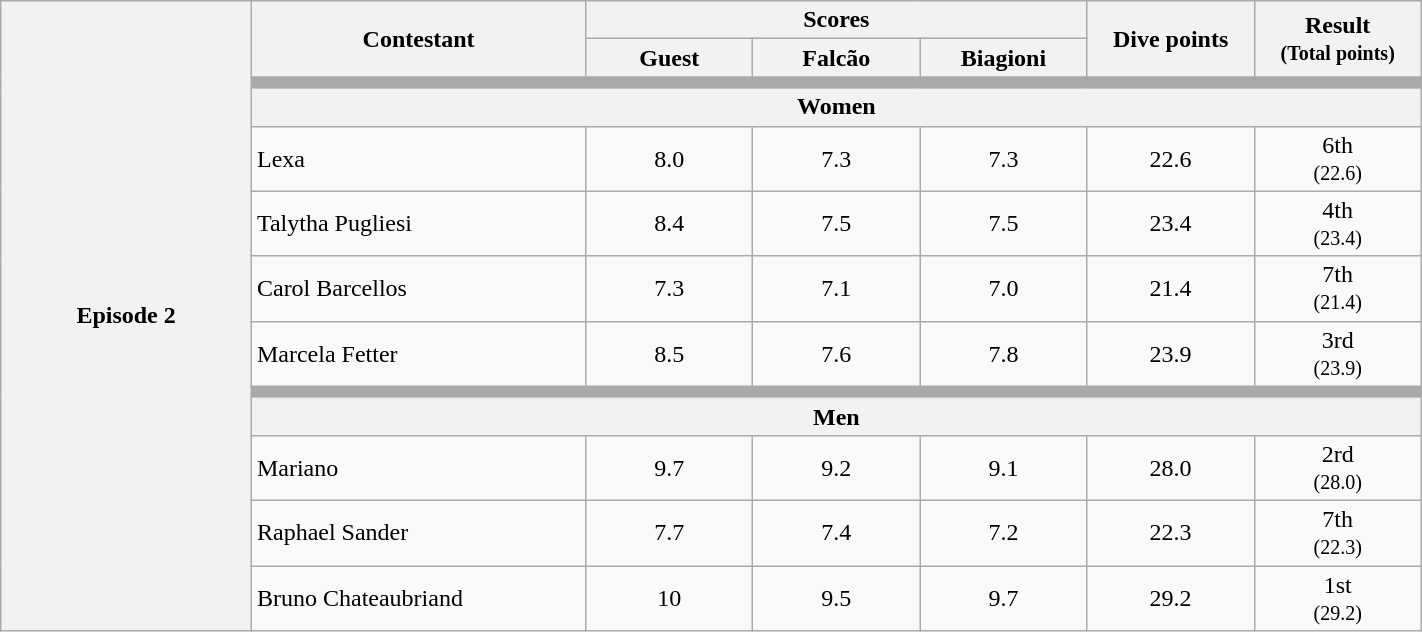<table class="wikitable" style="text-align:center; width:75%;">
<tr>
<th rowspan=13 style="width:15%;">Episode 2<br><small></small></th>
<th rowspan=02 style="width:20%;">Contestant</th>
<th colspan=03 style="width:30%;">Scores</th>
<th rowspan=02 style="width:10%;">Dive points</th>
<th rowspan=02 style="width:10%;">Result<br><small>(Total points)</small></th>
</tr>
<tr>
<th style="width:10%;">Guest</th>
<th style="width:10%;">Falcão</th>
<th style="width:10%;">Biagioni</th>
</tr>
<tr>
<td colspan=6 bgcolor="#A9A9A9"></td>
</tr>
<tr>
<th colspan=6>Women</th>
</tr>
<tr>
<td align="left">Lexa</td>
<td>8.0</td>
<td>7.3</td>
<td>7.3</td>
<td>22.6</td>
<td>6th<br><small>(22.6)</small></td>
</tr>
<tr>
<td align="left">Talytha Pugliesi</td>
<td>8.4</td>
<td>7.5</td>
<td>7.5</td>
<td>23.4</td>
<td>4th<br><small>(23.4)</small></td>
</tr>
<tr>
<td align="left">Carol Barcellos</td>
<td>7.3</td>
<td>7.1</td>
<td>7.0</td>
<td>21.4</td>
<td>7th<br><small>(21.4)</small></td>
</tr>
<tr>
<td align="left">Marcela Fetter</td>
<td>8.5</td>
<td>7.6</td>
<td>7.8</td>
<td>23.9</td>
<td>3rd<br><small>(23.9)</small></td>
</tr>
<tr>
<td colspan=6 bgcolor="#A9A9A9"></td>
</tr>
<tr>
<th colspan=6>Men</th>
</tr>
<tr>
<td align="left">Mariano</td>
<td>9.7</td>
<td>9.2</td>
<td>9.1</td>
<td>28.0</td>
<td>2rd<br><small>(28.0)</small></td>
</tr>
<tr>
<td align="left">Raphael Sander</td>
<td>7.7</td>
<td>7.4</td>
<td>7.2</td>
<td>22.3</td>
<td>7th<br><small>(22.3)</small></td>
</tr>
<tr>
<td align="left">Bruno Chateaubriand</td>
<td>10</td>
<td>9.5</td>
<td>9.7</td>
<td>29.2</td>
<td>1st<br><small>(29.2)</small></td>
</tr>
</table>
